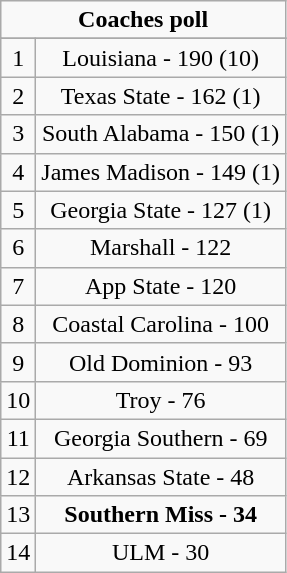<table class="wikitable" style="display: inline-table;">
<tr>
<td align="center" Colspan="3"><strong>Coaches poll</strong></td>
</tr>
<tr align="center">
</tr>
<tr align="center">
<td>1</td>
<td>Louisiana - 190 (10)</td>
</tr>
<tr align="center">
<td>2</td>
<td>Texas State - 162 (1)</td>
</tr>
<tr align="center">
<td>3</td>
<td>South Alabama - 150 (1)</td>
</tr>
<tr align="center">
<td>4</td>
<td>James Madison - 149 (1)</td>
</tr>
<tr align="center">
<td>5</td>
<td>Georgia State - 127 (1)</td>
</tr>
<tr align="center">
<td>6</td>
<td>Marshall - 122</td>
</tr>
<tr align="center">
<td>7</td>
<td>App State - 120</td>
</tr>
<tr align="center">
<td>8</td>
<td>Coastal Carolina - 100</td>
</tr>
<tr align="center">
<td>9</td>
<td>Old Dominion - 93</td>
</tr>
<tr align="center">
<td>10</td>
<td>Troy - 76</td>
</tr>
<tr align="center">
<td>11</td>
<td>Georgia Southern - 69</td>
</tr>
<tr align="center">
<td>12</td>
<td>Arkansas State - 48</td>
</tr>
<tr align="center">
<td>13</td>
<td><strong>Southern Miss - 34</strong></td>
</tr>
<tr align="center">
<td>14</td>
<td>ULM - 30</td>
</tr>
</table>
